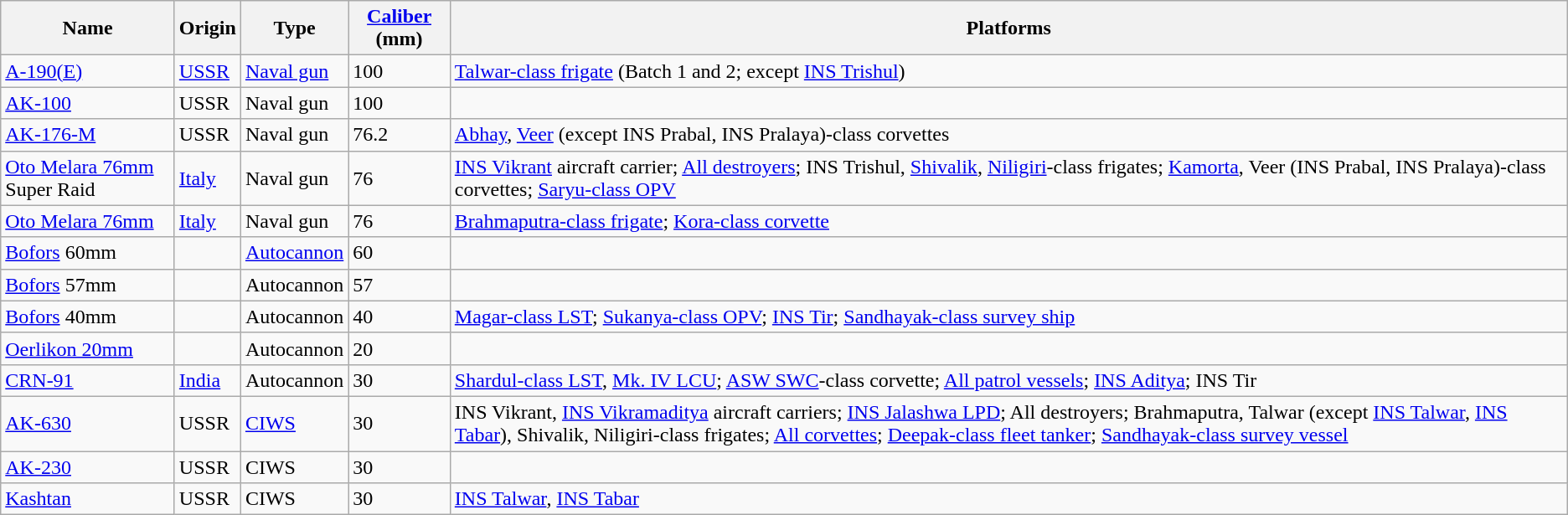<table class="wikitable">
<tr>
<th>Name</th>
<th>Origin</th>
<th>Type</th>
<th><a href='#'>Caliber</a> (mm)</th>
<th>Platforms</th>
</tr>
<tr>
<td><a href='#'>A-190(E)</a></td>
<td><a href='#'>USSR</a></td>
<td><a href='#'>Naval gun</a></td>
<td>100</td>
<td><a href='#'>Talwar-class frigate</a> (Batch 1 and 2; except <a href='#'>INS Trishul</a>)</td>
</tr>
<tr>
<td><a href='#'>AK-100</a></td>
<td>USSR</td>
<td>Naval gun</td>
<td>100</td>
<td></td>
</tr>
<tr>
<td><a href='#'>AK-176-M</a></td>
<td>USSR</td>
<td>Naval gun</td>
<td>76.2</td>
<td><a href='#'>Abhay</a>, <a href='#'>Veer</a> (except INS Prabal, INS Pralaya)-class corvettes</td>
</tr>
<tr>
<td><a href='#'>Oto Melara 76mm</a> Super Raid</td>
<td><a href='#'>Italy</a></td>
<td>Naval gun</td>
<td>76</td>
<td><a href='#'>INS Vikrant</a> aircraft carrier; <a href='#'>All destroyers</a>; INS Trishul, <a href='#'>Shivalik</a>, <a href='#'>Niligiri</a>-class frigates; <a href='#'>Kamorta</a>, Veer (INS Prabal, INS Pralaya)-class corvettes; <a href='#'>Saryu-class OPV</a></td>
</tr>
<tr>
<td><a href='#'>Oto Melara 76mm</a></td>
<td><a href='#'>Italy</a></td>
<td>Naval gun</td>
<td>76</td>
<td><a href='#'>Brahmaputra-class frigate</a>; <a href='#'>Kora-class corvette</a></td>
</tr>
<tr>
<td><a href='#'>Bofors</a> 60mm</td>
<td></td>
<td><a href='#'>Autocannon</a></td>
<td>60</td>
<td></td>
</tr>
<tr>
<td><a href='#'>Bofors</a> 57mm</td>
<td></td>
<td>Autocannon</td>
<td>57</td>
<td></td>
</tr>
<tr>
<td><a href='#'>Bofors</a> 40mm</td>
<td></td>
<td>Autocannon</td>
<td>40</td>
<td><a href='#'>Magar-class LST</a>; <a href='#'>Sukanya-class OPV</a>; <a href='#'>INS Tir</a>; <a href='#'>Sandhayak-class survey ship</a></td>
</tr>
<tr>
<td><a href='#'>Oerlikon 20mm</a></td>
<td></td>
<td>Autocannon</td>
<td>20</td>
<td></td>
</tr>
<tr>
<td><a href='#'>CRN-91</a></td>
<td><a href='#'>India</a></td>
<td>Autocannon</td>
<td>30</td>
<td><a href='#'>Shardul-class LST</a>, <a href='#'>Mk. IV LCU</a>; <a href='#'>ASW SWC</a>-class corvette; <a href='#'>All patrol vessels</a>; <a href='#'>INS Aditya</a>; INS Tir</td>
</tr>
<tr>
<td><a href='#'>AK-630</a></td>
<td>USSR</td>
<td><a href='#'>CIWS</a></td>
<td>30</td>
<td>INS Vikrant, <a href='#'>INS Vikramaditya</a> aircraft carriers; <a href='#'>INS Jalashwa LPD</a>; All destroyers; Brahmaputra, Talwar (except <a href='#'>INS Talwar</a>, <a href='#'>INS Tabar</a>), Shivalik, Niligiri-class frigates; <a href='#'>All corvettes</a>; <a href='#'>Deepak-class fleet tanker</a>; <a href='#'>Sandhayak-class survey vessel</a></td>
</tr>
<tr>
<td><a href='#'>AK-230</a></td>
<td>USSR</td>
<td>CIWS</td>
<td>30</td>
<td></td>
</tr>
<tr>
<td><a href='#'>Kashtan</a></td>
<td>USSR</td>
<td>CIWS</td>
<td>30</td>
<td><a href='#'>INS Talwar</a>, <a href='#'>INS Tabar</a></td>
</tr>
</table>
